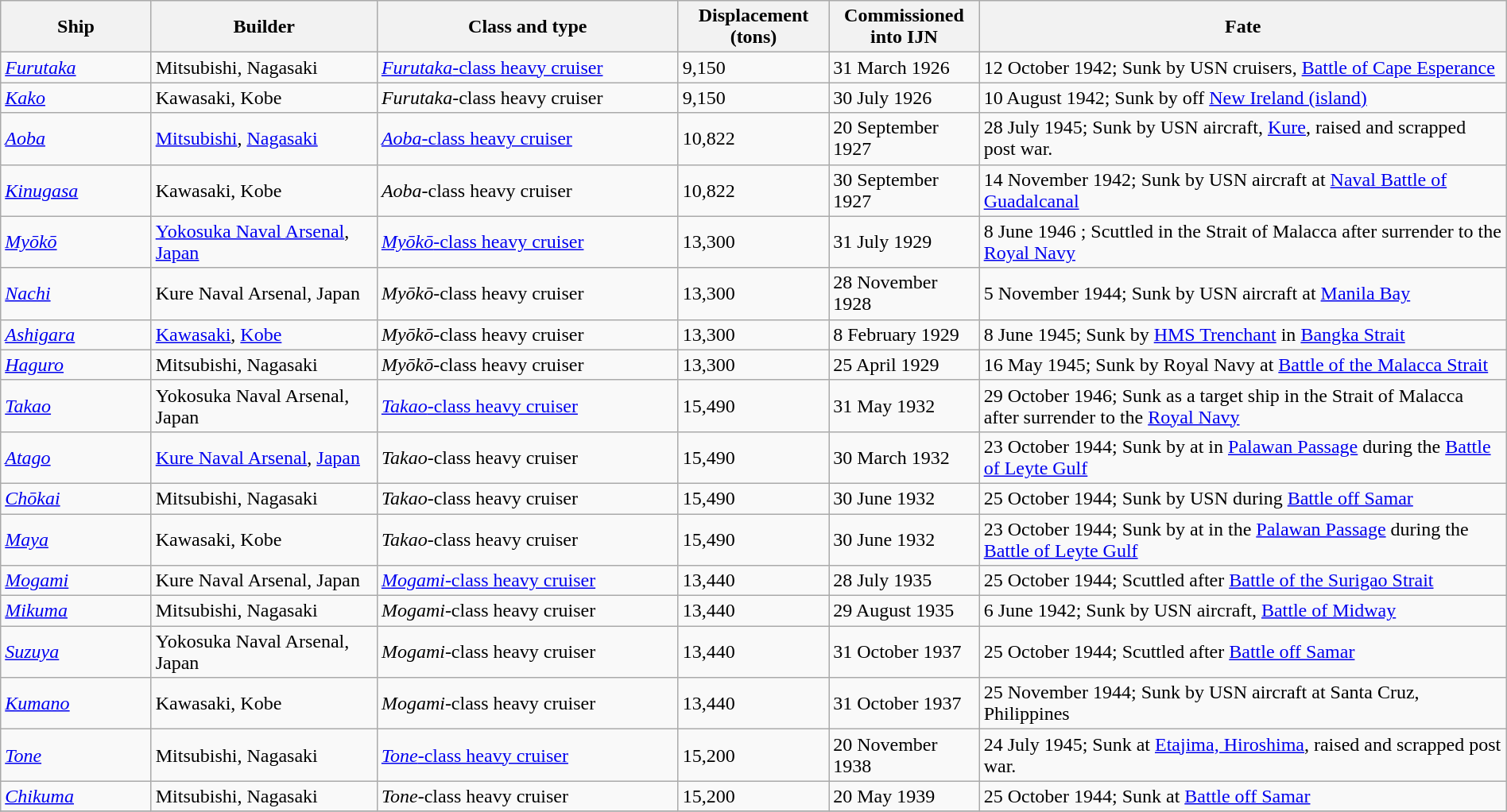<table class="wikitable" width="100%">
<tr>
<th width="10%">Ship</th>
<th width="15%">Builder</th>
<th width="20%">Class and type</th>
<th width="10%">Displacement (tons)</th>
<th width="10%">Commissioned into IJN</th>
<th width="35%">Fate</th>
</tr>
<tr>
<td><a href='#'><em>Furutaka</em></a></td>
<td>Mitsubishi, Nagasaki</td>
<td><a href='#'><em>Furutaka</em>-class heavy cruiser</a></td>
<td>9,150</td>
<td>31 March 1926</td>
<td>12 October 1942; Sunk by USN cruisers, <a href='#'>Battle of Cape Esperance</a></td>
</tr>
<tr>
<td><a href='#'><em>Kako</em></a></td>
<td>Kawasaki, Kobe</td>
<td><em>Furutaka</em>-class heavy cruiser</td>
<td>9,150</td>
<td>30 July 1926</td>
<td>10 August 1942; Sunk by  off <a href='#'>New Ireland (island)</a></td>
</tr>
<tr>
<td><a href='#'><em>Aoba</em></a></td>
<td><a href='#'>Mitsubishi</a>, <a href='#'>Nagasaki</a></td>
<td><a href='#'><em>Aoba</em>-class heavy cruiser</a></td>
<td>10,822</td>
<td>20 September 1927</td>
<td>28 July 1945; Sunk by USN aircraft, <a href='#'>Kure</a>, raised and scrapped post war.</td>
</tr>
<tr>
<td><a href='#'><em>Kinugasa</em></a></td>
<td>Kawasaki, Kobe</td>
<td><em>Aoba</em>-class heavy cruiser</td>
<td>10,822</td>
<td>30 September 1927</td>
<td>14 November 1942; Sunk by USN aircraft at <a href='#'>Naval Battle of Guadalcanal</a></td>
</tr>
<tr>
<td><a href='#'><em>Myōkō</em></a></td>
<td><a href='#'>Yokosuka Naval Arsenal</a>, <a href='#'>Japan</a></td>
<td><a href='#'><em>Myōkō</em>-class heavy cruiser</a></td>
<td>13,300</td>
<td>31 July 1929</td>
<td>8 June 1946 ; Scuttled in the Strait of Malacca after surrender to the <a href='#'>Royal Navy</a></td>
</tr>
<tr>
<td><a href='#'><em>Nachi</em></a></td>
<td>Kure Naval Arsenal, Japan</td>
<td><em>Myōkō</em>-class heavy cruiser</td>
<td>13,300</td>
<td>28 November 1928</td>
<td>5 November 1944; Sunk by USN aircraft at <a href='#'>Manila Bay</a></td>
</tr>
<tr>
<td><a href='#'><em>Ashigara</em></a></td>
<td><a href='#'>Kawasaki</a>, <a href='#'>Kobe</a></td>
<td><em>Myōkō</em>-class heavy cruiser</td>
<td>13,300</td>
<td>8 February 1929</td>
<td>8 June 1945; Sunk by <a href='#'>HMS Trenchant</a> in <a href='#'>Bangka Strait</a></td>
</tr>
<tr>
<td><a href='#'><em>Haguro</em></a></td>
<td>Mitsubishi, Nagasaki</td>
<td><em>Myōkō</em>-class heavy cruiser</td>
<td>13,300</td>
<td>25 April 1929</td>
<td>16 May 1945; Sunk by Royal Navy at <a href='#'>Battle of the Malacca Strait</a></td>
</tr>
<tr>
<td><a href='#'><em>Takao</em></a></td>
<td>Yokosuka Naval Arsenal, Japan</td>
<td><a href='#'><em>Takao</em>-class heavy cruiser</a></td>
<td>15,490</td>
<td>31 May 1932</td>
<td>29 October 1946; Sunk as a target ship in the Strait of Malacca after surrender to the <a href='#'>Royal Navy</a></td>
</tr>
<tr>
<td><a href='#'><em>Atago</em></a></td>
<td><a href='#'>Kure Naval Arsenal</a>, <a href='#'>Japan</a></td>
<td><em>Takao</em>-class heavy cruiser</td>
<td>15,490</td>
<td>30 March 1932</td>
<td>23 October 1944; Sunk by  at in <a href='#'>Palawan Passage</a> during the <a href='#'>Battle of Leyte Gulf</a></td>
</tr>
<tr>
<td><a href='#'><em>Chōkai</em></a></td>
<td>Mitsubishi, Nagasaki</td>
<td><em>Takao</em>-class heavy cruiser</td>
<td>15,490</td>
<td>30 June 1932</td>
<td>25 October 1944; Sunk by USN during <a href='#'>Battle off Samar</a></td>
</tr>
<tr>
<td><a href='#'><em>Maya</em></a></td>
<td>Kawasaki, Kobe</td>
<td><em>Takao</em>-class heavy cruiser</td>
<td>15,490</td>
<td>30 June 1932</td>
<td>23 October 1944; Sunk by  at in the <a href='#'>Palawan Passage</a> during the <a href='#'>Battle of Leyte Gulf</a></td>
</tr>
<tr>
<td><a href='#'><em>Mogami</em></a></td>
<td>Kure Naval Arsenal, Japan</td>
<td><a href='#'><em>Mogami</em>-class heavy cruiser</a></td>
<td>13,440</td>
<td>28 July 1935</td>
<td>25 October 1944; Scuttled after <a href='#'>Battle of the Surigao Strait</a></td>
</tr>
<tr>
<td><a href='#'><em>Mikuma</em></a></td>
<td>Mitsubishi, Nagasaki</td>
<td><em>Mogami</em>-class heavy cruiser</td>
<td>13,440</td>
<td>29 August 1935</td>
<td>6 June 1942; Sunk by USN aircraft, <a href='#'>Battle of Midway</a></td>
</tr>
<tr>
<td><a href='#'><em>Suzuya</em></a></td>
<td>Yokosuka Naval Arsenal, Japan</td>
<td><em>Mogami</em>-class heavy cruiser</td>
<td>13,440</td>
<td>31 October 1937</td>
<td>25 October 1944; Scuttled after <a href='#'>Battle off Samar</a></td>
</tr>
<tr>
<td><a href='#'><em>Kumano</em></a></td>
<td>Kawasaki, Kobe</td>
<td><em>Mogami</em>-class heavy cruiser</td>
<td>13,440</td>
<td>31 October 1937</td>
<td>25 November 1944; Sunk by USN aircraft at Santa Cruz, Philippines</td>
</tr>
<tr>
<td><a href='#'><em>Tone</em></a></td>
<td>Mitsubishi, Nagasaki</td>
<td><a href='#'><em>Tone</em>-class heavy cruiser</a></td>
<td>15,200</td>
<td>20 November 1938</td>
<td>24 July 1945; Sunk at <a href='#'>Etajima, Hiroshima</a>, raised and scrapped post war.</td>
</tr>
<tr>
<td><a href='#'><em>Chikuma</em></a></td>
<td>Mitsubishi, Nagasaki</td>
<td><em>Tone</em>-class heavy cruiser</td>
<td>15,200</td>
<td>20 May 1939</td>
<td>25 October 1944; Sunk at <a href='#'>Battle off Samar</a></td>
</tr>
<tr>
</tr>
</table>
